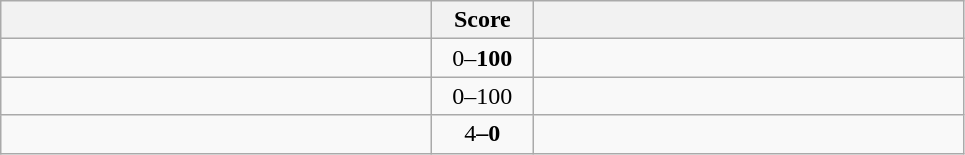<table class="wikitable" style="text-align: center;">
<tr>
<th width=280></th>
<th width=60>Score</th>
<th width=280></th>
</tr>
<tr>
<td align=left></td>
<td>0–<strong>100</strong></td>
<td align=left><strong></td>
</tr>
<tr>
<td align=left></td>
<td>0–</strong>100<strong></td>
<td align=left></strong></td>
</tr>
<tr>
<td align=left><strong></td>
<td></strong>4<strong>–0</td>
<td align=left></td>
</tr>
</table>
